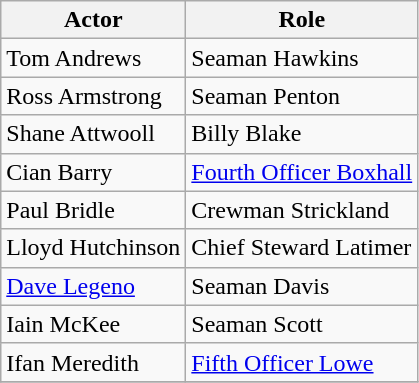<table class="wikitable">
<tr>
<th>Actor</th>
<th>Role</th>
</tr>
<tr>
<td>Tom Andrews</td>
<td>Seaman Hawkins</td>
</tr>
<tr>
<td>Ross Armstrong</td>
<td>Seaman Penton</td>
</tr>
<tr>
<td>Shane Attwooll</td>
<td>Billy Blake</td>
</tr>
<tr>
<td>Cian Barry</td>
<td><a href='#'>Fourth Officer Boxhall</a></td>
</tr>
<tr>
<td>Paul Bridle</td>
<td>Crewman Strickland</td>
</tr>
<tr>
<td>Lloyd Hutchinson</td>
<td>Chief Steward Latimer</td>
</tr>
<tr>
<td><a href='#'>Dave Legeno</a></td>
<td>Seaman Davis</td>
</tr>
<tr>
<td>Iain McKee</td>
<td>Seaman Scott</td>
</tr>
<tr>
<td>Ifan Meredith</td>
<td><a href='#'>Fifth Officer Lowe</a></td>
</tr>
<tr>
</tr>
</table>
